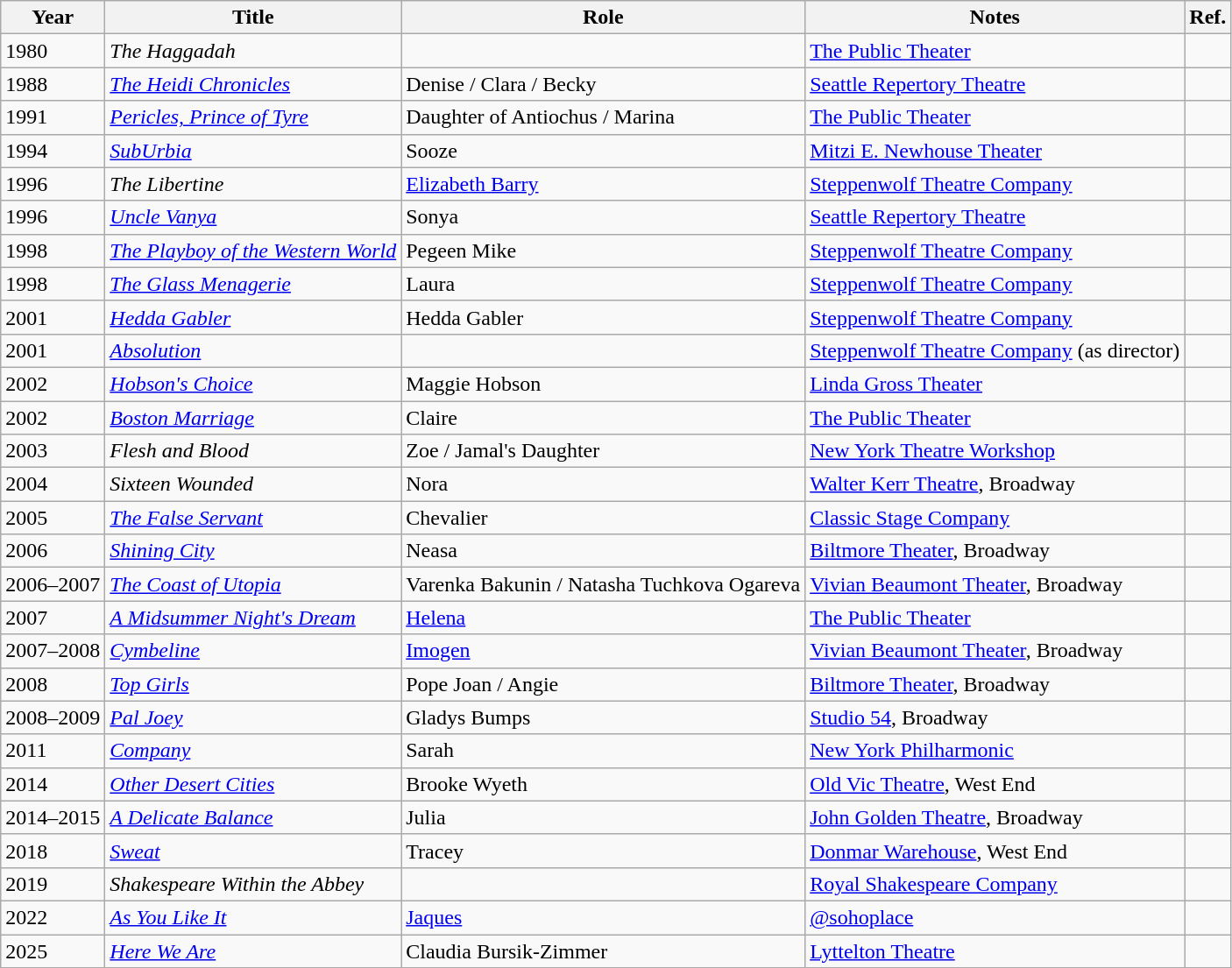<table class="wikitable plainrowheaders sortable">
<tr>
<th scope="col">Year</th>
<th scope="col">Title</th>
<th scope="col">Role</th>
<th scope="col">Notes</th>
<th class="unsortable">Ref.</th>
</tr>
<tr>
<td>1980</td>
<td><em>The Haggadah</em></td>
<td></td>
<td><a href='#'>The Public Theater</a></td>
<td></td>
</tr>
<tr>
<td>1988</td>
<td><em><a href='#'>The Heidi Chronicles</a></em></td>
<td>Denise / Clara / Becky</td>
<td><a href='#'>Seattle Repertory Theatre</a></td>
<td></td>
</tr>
<tr>
<td>1991</td>
<td><em><a href='#'>Pericles, Prince of Tyre</a></em></td>
<td>Daughter of Antiochus / Marina</td>
<td><a href='#'>The Public Theater</a></td>
<td></td>
</tr>
<tr>
<td>1994</td>
<td><em><a href='#'>SubUrbia</a></em></td>
<td>Sooze</td>
<td><a href='#'>Mitzi E. Newhouse Theater</a></td>
<td></td>
</tr>
<tr>
<td>1996</td>
<td><em>The Libertine</em></td>
<td><a href='#'>Elizabeth Barry</a></td>
<td><a href='#'>Steppenwolf Theatre Company</a></td>
<td></td>
</tr>
<tr>
<td>1996</td>
<td><em><a href='#'>Uncle Vanya</a></em></td>
<td>Sonya</td>
<td><a href='#'>Seattle Repertory Theatre</a></td>
<td></td>
</tr>
<tr>
<td>1998</td>
<td><em><a href='#'>The Playboy of the Western World</a></em></td>
<td>Pegeen Mike</td>
<td><a href='#'>Steppenwolf Theatre Company</a></td>
<td></td>
</tr>
<tr>
<td>1998</td>
<td><em><a href='#'>The Glass Menagerie</a></em></td>
<td>Laura</td>
<td><a href='#'>Steppenwolf Theatre Company</a></td>
<td></td>
</tr>
<tr>
<td>2001</td>
<td><em><a href='#'>Hedda Gabler</a></em></td>
<td>Hedda Gabler</td>
<td><a href='#'>Steppenwolf Theatre Company</a></td>
<td></td>
</tr>
<tr>
<td>2001</td>
<td><em><a href='#'>Absolution</a></em></td>
<td></td>
<td><a href='#'>Steppenwolf Theatre Company</a> (as director)</td>
<td></td>
</tr>
<tr>
<td>2002</td>
<td><em><a href='#'>Hobson's Choice</a></em></td>
<td>Maggie Hobson</td>
<td><a href='#'>Linda Gross Theater</a></td>
<td></td>
</tr>
<tr>
<td>2002</td>
<td><em><a href='#'>Boston Marriage</a></em></td>
<td>Claire</td>
<td><a href='#'>The Public Theater</a></td>
<td></td>
</tr>
<tr>
<td>2003</td>
<td><em>Flesh and Blood</em></td>
<td>Zoe / Jamal's Daughter</td>
<td><a href='#'>New York Theatre Workshop</a></td>
<td></td>
</tr>
<tr>
<td>2004</td>
<td><em>Sixteen Wounded</em></td>
<td>Nora</td>
<td><a href='#'>Walter Kerr Theatre</a>, Broadway</td>
<td></td>
</tr>
<tr>
<td>2005</td>
<td><em><a href='#'>The False Servant</a></em></td>
<td>Chevalier</td>
<td><a href='#'>Classic Stage Company</a></td>
<td></td>
</tr>
<tr>
<td>2006</td>
<td><em><a href='#'>Shining City</a></em></td>
<td>Neasa</td>
<td><a href='#'>Biltmore Theater</a>, Broadway</td>
<td></td>
</tr>
<tr>
<td>2006–2007</td>
<td><em><a href='#'>The Coast of Utopia</a></em></td>
<td>Varenka Bakunin / Natasha Tuchkova Ogareva</td>
<td><a href='#'>Vivian Beaumont Theater</a>, Broadway</td>
<td></td>
</tr>
<tr>
<td>2007</td>
<td><em><a href='#'>A Midsummer Night's Dream</a></em></td>
<td><a href='#'>Helena</a></td>
<td><a href='#'>The Public Theater</a></td>
<td></td>
</tr>
<tr>
<td>2007–2008</td>
<td><em><a href='#'>Cymbeline</a></em></td>
<td><a href='#'>Imogen</a></td>
<td><a href='#'>Vivian Beaumont Theater</a>, Broadway</td>
<td></td>
</tr>
<tr>
<td>2008</td>
<td><em><a href='#'>Top Girls</a></em></td>
<td>Pope Joan / Angie</td>
<td><a href='#'>Biltmore Theater</a>, Broadway</td>
<td></td>
</tr>
<tr>
<td>2008–2009</td>
<td><em><a href='#'>Pal Joey</a></em></td>
<td>Gladys Bumps</td>
<td><a href='#'>Studio 54</a>, Broadway</td>
<td></td>
</tr>
<tr>
<td>2011</td>
<td><em><a href='#'>Company</a></em></td>
<td>Sarah</td>
<td><a href='#'>New York Philharmonic</a></td>
<td></td>
</tr>
<tr>
<td>2014</td>
<td><em><a href='#'>Other Desert Cities</a></em></td>
<td>Brooke Wyeth</td>
<td><a href='#'>Old Vic Theatre</a>, West End</td>
<td></td>
</tr>
<tr>
<td>2014–2015</td>
<td><em><a href='#'>A Delicate Balance</a></em></td>
<td>Julia</td>
<td><a href='#'>John Golden Theatre</a>, Broadway</td>
<td></td>
</tr>
<tr>
<td>2018</td>
<td><em><a href='#'>Sweat</a></em></td>
<td>Tracey</td>
<td><a href='#'>Donmar Warehouse</a>, West End</td>
<td></td>
</tr>
<tr>
<td>2019</td>
<td><em>Shakespeare Within the Abbey</em></td>
<td></td>
<td><a href='#'>Royal Shakespeare Company</a></td>
<td></td>
</tr>
<tr>
<td>2022</td>
<td><em><a href='#'>As You Like It</a></em></td>
<td><a href='#'>Jaques</a></td>
<td><a href='#'>@sohoplace</a></td>
<td></td>
</tr>
<tr>
<td>2025</td>
<td><em><a href='#'>Here We Are</a></em></td>
<td>Claudia Bursik-Zimmer</td>
<td><a href='#'>Lyttelton Theatre</a></td>
<td></td>
</tr>
</table>
